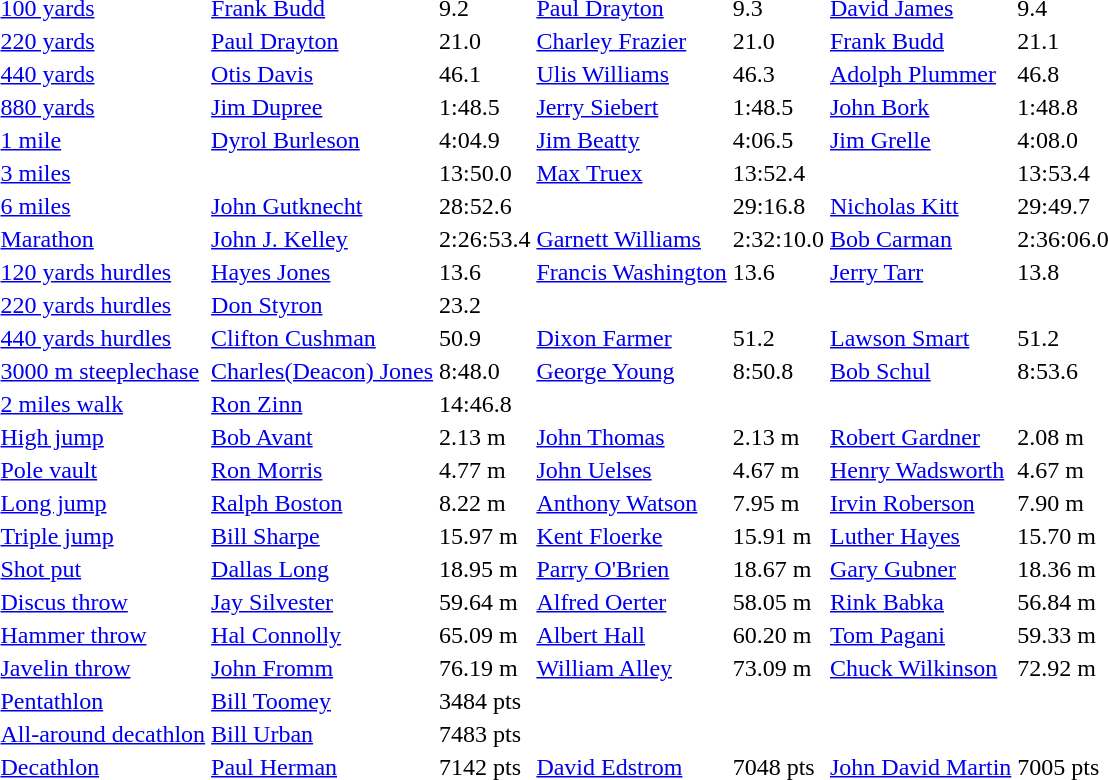<table>
<tr>
<td><a href='#'>100 yards</a></td>
<td><a href='#'>Frank Budd</a></td>
<td>9.2</td>
<td><a href='#'>Paul Drayton</a></td>
<td>9.3</td>
<td><a href='#'>David James</a></td>
<td>9.4</td>
</tr>
<tr>
<td><a href='#'>220 yards</a></td>
<td><a href='#'>Paul Drayton</a></td>
<td>21.0 </td>
<td><a href='#'>Charley Frazier</a></td>
<td>21.0 </td>
<td><a href='#'>Frank Budd</a></td>
<td>21.1 </td>
</tr>
<tr>
<td><a href='#'>440 yards</a></td>
<td><a href='#'>Otis Davis</a></td>
<td>46.1</td>
<td><a href='#'>Ulis Williams</a></td>
<td>46.3</td>
<td><a href='#'>Adolph Plummer</a></td>
<td>46.8</td>
</tr>
<tr>
<td><a href='#'>880 yards</a></td>
<td><a href='#'>Jim Dupree</a></td>
<td>1:48.5</td>
<td><a href='#'>Jerry Siebert</a></td>
<td>1:48.5</td>
<td><a href='#'>John Bork</a></td>
<td>1:48.8</td>
</tr>
<tr>
<td><a href='#'>1 mile</a></td>
<td><a href='#'>Dyrol Burleson</a></td>
<td>4:04.9</td>
<td><a href='#'>Jim Beatty</a></td>
<td>4:06.5</td>
<td><a href='#'>Jim Grelle</a></td>
<td>4:08.0</td>
</tr>
<tr>
<td><a href='#'>3 miles</a></td>
<td></td>
<td>13:50.0</td>
<td><a href='#'>Max Truex</a></td>
<td>13:52.4</td>
<td></td>
<td>13:53.4</td>
</tr>
<tr>
<td><a href='#'>6 miles</a></td>
<td><a href='#'>John Gutknecht</a></td>
<td>28:52.6</td>
<td></td>
<td>29:16.8</td>
<td><a href='#'>Nicholas Kitt</a></td>
<td>29:49.7</td>
</tr>
<tr>
<td><a href='#'>Marathon</a></td>
<td><a href='#'>John J. Kelley</a></td>
<td>2:26:53.4</td>
<td><a href='#'>Garnett Williams</a></td>
<td>2:32:10.0</td>
<td><a href='#'>Bob Carman</a></td>
<td>2:36:06.0</td>
</tr>
<tr>
<td><a href='#'>120 yards hurdles</a></td>
<td><a href='#'>Hayes Jones</a></td>
<td>13.6</td>
<td><a href='#'>Francis Washington</a></td>
<td>13.6</td>
<td><a href='#'>Jerry Tarr</a></td>
<td>13.8</td>
</tr>
<tr>
<td><a href='#'>220 yards hurdles</a></td>
<td><a href='#'>Don Styron</a></td>
<td>23.2</td>
<td></td>
<td></td>
<td></td>
<td></td>
</tr>
<tr>
<td><a href='#'>440 yards hurdles</a></td>
<td><a href='#'>Clifton Cushman</a></td>
<td>50.9</td>
<td><a href='#'>Dixon Farmer</a></td>
<td>51.2</td>
<td><a href='#'>Lawson Smart</a></td>
<td>51.2</td>
</tr>
<tr>
<td><a href='#'>3000 m steeplechase</a></td>
<td><a href='#'>Charles(Deacon) Jones</a></td>
<td>8:48.0</td>
<td><a href='#'>George Young</a></td>
<td>8:50.8</td>
<td><a href='#'>Bob Schul</a></td>
<td>8:53.6</td>
</tr>
<tr>
<td><a href='#'>2 miles walk</a></td>
<td><a href='#'>Ron Zinn</a></td>
<td>14:46.8</td>
<td></td>
<td></td>
<td></td>
<td></td>
</tr>
<tr>
<td><a href='#'>High jump</a></td>
<td><a href='#'>Bob Avant</a></td>
<td>2.13 m</td>
<td><a href='#'>John Thomas</a></td>
<td>2.13 m</td>
<td><a href='#'>Robert Gardner</a></td>
<td>2.08 m</td>
</tr>
<tr>
<td><a href='#'>Pole vault</a></td>
<td><a href='#'>Ron Morris</a></td>
<td>4.77 m</td>
<td><a href='#'>John Uelses</a></td>
<td>4.67 m</td>
<td><a href='#'>Henry Wadsworth</a></td>
<td>4.67 m</td>
</tr>
<tr>
<td><a href='#'>Long jump</a></td>
<td><a href='#'>Ralph Boston</a></td>
<td>8.22 m</td>
<td><a href='#'>Anthony Watson</a></td>
<td>7.95 m</td>
<td><a href='#'>Irvin Roberson</a></td>
<td>7.90 m</td>
</tr>
<tr>
<td><a href='#'>Triple jump</a></td>
<td><a href='#'>Bill Sharpe</a></td>
<td>15.97 m</td>
<td><a href='#'>Kent Floerke</a></td>
<td>15.91 m</td>
<td><a href='#'>Luther Hayes</a></td>
<td>15.70 m</td>
</tr>
<tr>
<td><a href='#'>Shot put</a></td>
<td><a href='#'>Dallas Long</a></td>
<td>18.95 m</td>
<td><a href='#'>Parry O'Brien</a></td>
<td>18.67 m</td>
<td><a href='#'>Gary Gubner</a></td>
<td>18.36 m</td>
</tr>
<tr>
<td><a href='#'>Discus throw</a></td>
<td><a href='#'>Jay Silvester</a></td>
<td>59.64 m</td>
<td><a href='#'>Alfred Oerter</a></td>
<td>58.05 m</td>
<td><a href='#'>Rink Babka</a></td>
<td>56.84 m</td>
</tr>
<tr>
<td><a href='#'>Hammer throw</a></td>
<td><a href='#'>Hal Connolly</a></td>
<td>65.09 m</td>
<td><a href='#'>Albert Hall</a></td>
<td>60.20 m</td>
<td><a href='#'>Tom Pagani</a></td>
<td>59.33 m</td>
</tr>
<tr>
<td><a href='#'>Javelin throw</a></td>
<td><a href='#'>John Fromm</a></td>
<td>76.19 m</td>
<td><a href='#'>William Alley</a></td>
<td>73.09 m</td>
<td><a href='#'>Chuck Wilkinson</a></td>
<td>72.92 m</td>
</tr>
<tr>
<td><a href='#'>Pentathlon</a></td>
<td><a href='#'>Bill Toomey</a></td>
<td>3484 pts</td>
<td></td>
<td></td>
<td></td>
<td></td>
</tr>
<tr>
<td><a href='#'>All-around decathlon</a></td>
<td><a href='#'>Bill Urban</a></td>
<td>7483 pts</td>
<td></td>
<td></td>
<td></td>
<td></td>
</tr>
<tr>
<td><a href='#'>Decathlon</a></td>
<td><a href='#'>Paul Herman</a></td>
<td>7142 pts</td>
<td><a href='#'>David Edstrom</a></td>
<td>7048 pts</td>
<td><a href='#'>John David Martin</a></td>
<td>7005 pts</td>
</tr>
</table>
